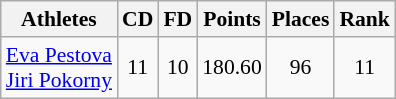<table class="wikitable" border="1" style="font-size:90%">
<tr>
<th>Athletes</th>
<th>CD</th>
<th>FD</th>
<th>Points</th>
<th>Places</th>
<th>Rank</th>
</tr>
<tr align=center>
<td align=left><a href='#'>Eva Pestova</a><br><a href='#'>Jiri Pokorny</a></td>
<td>11</td>
<td>10</td>
<td>180.60</td>
<td>96</td>
<td>11</td>
</tr>
</table>
